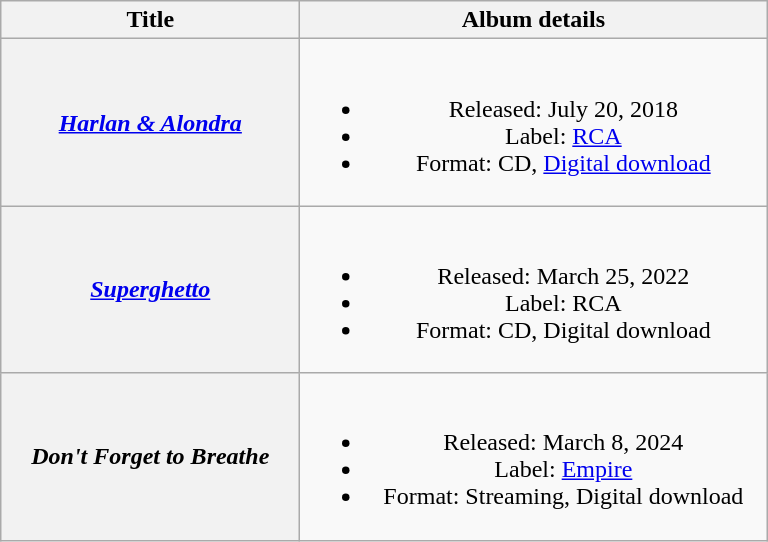<table class="wikitable plainrowheaders" style="text-align:center;">
<tr>
<th scope="col" style="width:12em;">Title</th>
<th scope="col" style="width:19em;">Album details</th>
</tr>
<tr>
<th scope="row"><em><a href='#'>Harlan & Alondra</a></em></th>
<td><br><ul><li>Released: July 20, 2018</li><li>Label: <a href='#'>RCA</a></li><li>Format: CD, <a href='#'>Digital download</a></li></ul></td>
</tr>
<tr>
<th scope="row"><em><a href='#'>Superghetto</a></em></th>
<td><br><ul><li>Released: March 25, 2022</li><li>Label: RCA</li><li>Format: CD, Digital download</li></ul></td>
</tr>
<tr>
<th scope="row"><em>Don't Forget to Breathe</em></th>
<td><br><ul><li>Released: March 8, 2024</li><li>Label: <a href='#'>Empire</a></li><li>Format: Streaming, Digital download</li></ul></td>
</tr>
</table>
